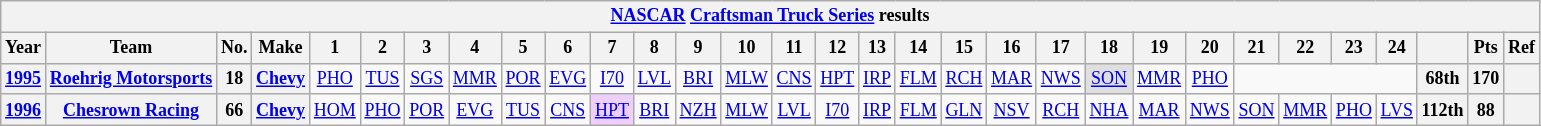<table class="wikitable" style="text-align:center; font-size:75%">
<tr>
<th colspan=45><a href='#'>NASCAR</a> <a href='#'>Craftsman Truck Series</a> results</th>
</tr>
<tr>
<th>Year</th>
<th>Team</th>
<th>No.</th>
<th>Make</th>
<th>1</th>
<th>2</th>
<th>3</th>
<th>4</th>
<th>5</th>
<th>6</th>
<th>7</th>
<th>8</th>
<th>9</th>
<th>10</th>
<th>11</th>
<th>12</th>
<th>13</th>
<th>14</th>
<th>15</th>
<th>16</th>
<th>17</th>
<th>18</th>
<th>19</th>
<th>20</th>
<th>21</th>
<th>22</th>
<th>23</th>
<th>24</th>
<th></th>
<th>Pts</th>
<th>Ref</th>
</tr>
<tr>
<th><a href='#'>1995</a></th>
<th><a href='#'>Roehrig Motorsports</a></th>
<th>18</th>
<th><a href='#'>Chevy</a></th>
<td><a href='#'>PHO</a></td>
<td><a href='#'>TUS</a></td>
<td><a href='#'>SGS</a></td>
<td><a href='#'>MMR</a></td>
<td><a href='#'>POR</a></td>
<td><a href='#'>EVG</a></td>
<td><a href='#'>I70</a></td>
<td><a href='#'>LVL</a></td>
<td><a href='#'>BRI</a></td>
<td><a href='#'>MLW</a></td>
<td><a href='#'>CNS</a></td>
<td><a href='#'>HPT</a></td>
<td><a href='#'>IRP</a></td>
<td><a href='#'>FLM</a></td>
<td><a href='#'>RCH</a></td>
<td><a href='#'>MAR</a></td>
<td><a href='#'>NWS</a></td>
<td style="background:#DFDFDF;"><a href='#'>SON</a><br></td>
<td><a href='#'>MMR</a></td>
<td><a href='#'>PHO</a></td>
<td colspan=4></td>
<th>68th</th>
<th>170</th>
<th></th>
</tr>
<tr>
<th><a href='#'>1996</a></th>
<th><a href='#'>Chesrown Racing</a></th>
<th>66</th>
<th><a href='#'>Chevy</a></th>
<td><a href='#'>HOM</a></td>
<td><a href='#'>PHO</a></td>
<td><a href='#'>POR</a></td>
<td><a href='#'>EVG</a></td>
<td><a href='#'>TUS</a></td>
<td><a href='#'>CNS</a></td>
<td style="background:#EFCFFF;"><a href='#'>HPT</a><br></td>
<td><a href='#'>BRI</a></td>
<td><a href='#'>NZH</a></td>
<td><a href='#'>MLW</a></td>
<td><a href='#'>LVL</a></td>
<td><a href='#'>I70</a></td>
<td><a href='#'>IRP</a></td>
<td><a href='#'>FLM</a></td>
<td><a href='#'>GLN</a></td>
<td><a href='#'>NSV</a></td>
<td><a href='#'>RCH</a></td>
<td><a href='#'>NHA</a></td>
<td><a href='#'>MAR</a></td>
<td><a href='#'>NWS</a></td>
<td><a href='#'>SON</a></td>
<td><a href='#'>MMR</a></td>
<td><a href='#'>PHO</a></td>
<td><a href='#'>LVS</a></td>
<th>112th</th>
<th>88</th>
<th></th>
</tr>
</table>
